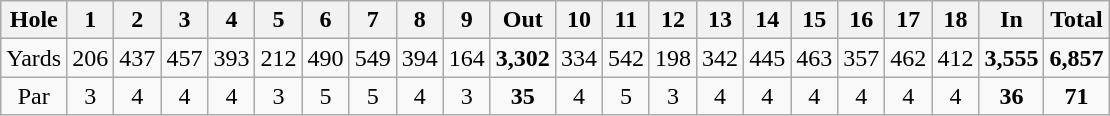<table class="wikitable" style="text-align:center">
<tr>
<th align="left">Hole</th>
<th>1</th>
<th>2</th>
<th>3</th>
<th>4</th>
<th>5</th>
<th>6</th>
<th>7</th>
<th>8</th>
<th>9</th>
<th>Out</th>
<th>10</th>
<th>11</th>
<th>12</th>
<th>13</th>
<th>14</th>
<th>15</th>
<th>16</th>
<th>17</th>
<th>18</th>
<th>In</th>
<th>Total</th>
</tr>
<tr>
<td align="center">Yards</td>
<td>206</td>
<td>437</td>
<td>457</td>
<td>393</td>
<td>212</td>
<td>490</td>
<td>549</td>
<td>394</td>
<td>164</td>
<td><strong>3,302</strong></td>
<td>334</td>
<td>542</td>
<td>198</td>
<td>342</td>
<td>445</td>
<td>463</td>
<td>357</td>
<td>462</td>
<td>412</td>
<td><strong>3,555</strong></td>
<td><strong>6,857</strong></td>
</tr>
<tr>
<td align="center">Par</td>
<td>3</td>
<td>4</td>
<td>4</td>
<td>4</td>
<td>3</td>
<td>5</td>
<td>5</td>
<td>4</td>
<td>3</td>
<td><strong>35</strong></td>
<td>4</td>
<td>5</td>
<td>3</td>
<td>4</td>
<td>4</td>
<td>4</td>
<td>4</td>
<td>4</td>
<td>4</td>
<td><strong>36</strong></td>
<td><strong>71</strong></td>
</tr>
</table>
